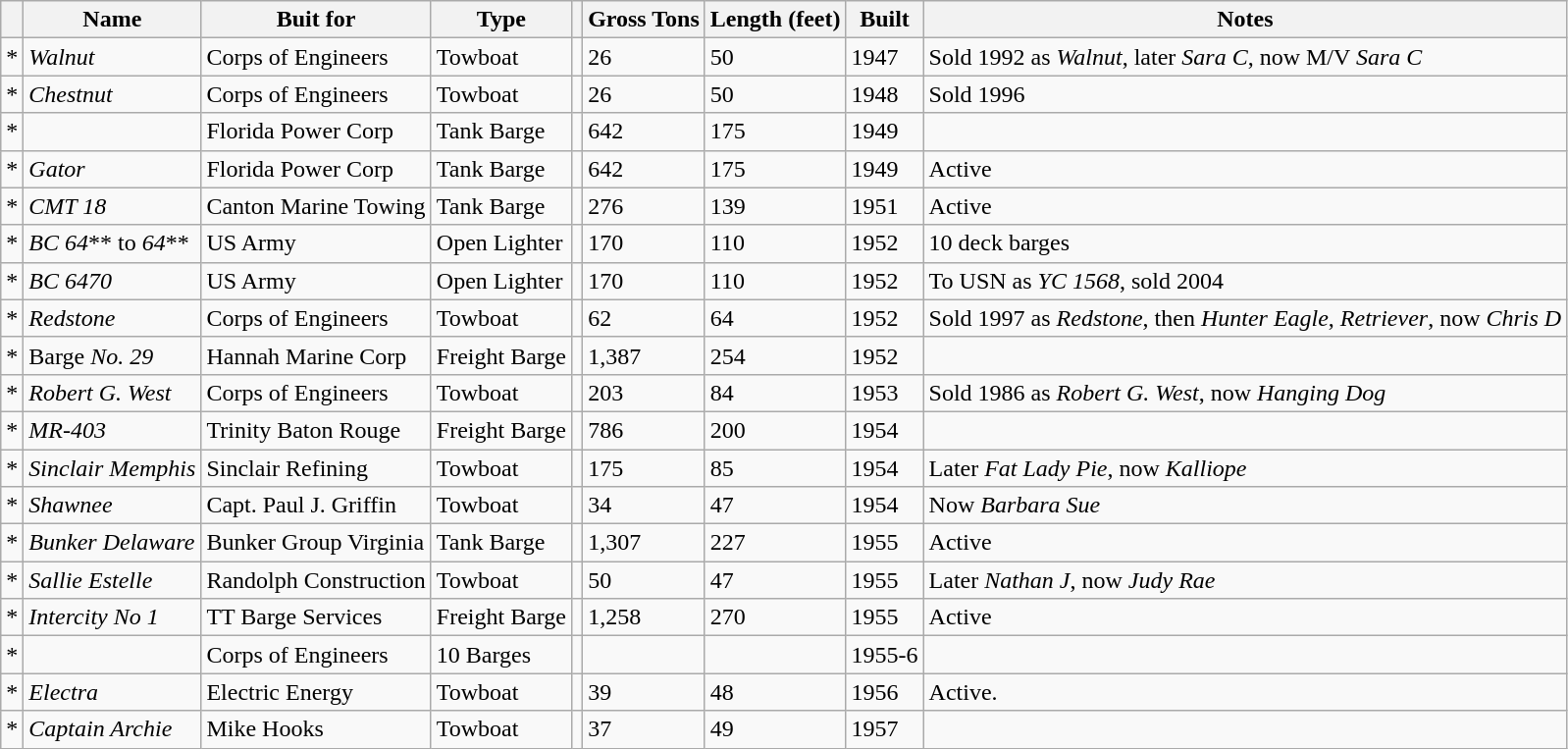<table class="wikitable">
<tr>
<th></th>
<th>Name</th>
<th>Buit for</th>
<th>Type</th>
<th></th>
<th>Gross Tons</th>
<th>Length (feet)</th>
<th>Built</th>
<th>Notes</th>
</tr>
<tr>
<td>*</td>
<td><em>Walnut</em></td>
<td>Corps of Engineers</td>
<td>Towboat</td>
<td></td>
<td>26</td>
<td>50</td>
<td>1947</td>
<td>Sold 1992 as <em>Walnut</em>, later <em>Sara C</em>, now M/V <em>Sara C</em></td>
</tr>
<tr>
<td>*</td>
<td><em>Chestnut</em></td>
<td>Corps of Engineers</td>
<td>Towboat</td>
<td></td>
<td>26</td>
<td>50</td>
<td>1948</td>
<td>Sold 1996</td>
</tr>
<tr>
<td>*</td>
<td></td>
<td>Florida Power Corp</td>
<td>Tank Barge</td>
<td></td>
<td>642</td>
<td>175</td>
<td>1949</td>
<td></td>
</tr>
<tr>
<td>*</td>
<td><em>Gator</em></td>
<td>Florida Power Corp</td>
<td>Tank Barge</td>
<td></td>
<td>642</td>
<td>175</td>
<td>1949</td>
<td>Active</td>
</tr>
<tr>
<td>*</td>
<td><em>CMT 18</em></td>
<td>Canton Marine Towing</td>
<td>Tank Barge</td>
<td></td>
<td>276</td>
<td>139</td>
<td>1951</td>
<td>Active</td>
</tr>
<tr>
<td>*</td>
<td><em>BC 64</em>** to <em>64</em>**</td>
<td>US Army</td>
<td>Open Lighter</td>
<td></td>
<td>170</td>
<td>110</td>
<td>1952</td>
<td>10 deck barges</td>
</tr>
<tr>
<td>*</td>
<td><em>BC 6470</em></td>
<td>US Army</td>
<td>Open Lighter</td>
<td></td>
<td>170</td>
<td>110</td>
<td>1952</td>
<td>To USN as <em>YC 1568</em>, sold 2004</td>
</tr>
<tr>
<td>*</td>
<td><em>Redstone</em></td>
<td>Corps of Engineers</td>
<td>Towboat</td>
<td></td>
<td>62</td>
<td>64</td>
<td>1952</td>
<td>Sold 1997 as <em>Redstone</em>, then <em>Hunter Eagle</em>, <em>Retriever</em>, now <em>Chris D</em></td>
</tr>
<tr>
<td>*</td>
<td>Barge <em>No. 29</em></td>
<td>Hannah Marine Corp</td>
<td>Freight Barge</td>
<td></td>
<td>1,387</td>
<td>254</td>
<td>1952</td>
<td></td>
</tr>
<tr>
<td>*</td>
<td><em>Robert G. West</em></td>
<td>Corps of Engineers</td>
<td>Towboat</td>
<td></td>
<td>203</td>
<td>84</td>
<td>1953</td>
<td>Sold 1986 as <em>Robert G. West</em>, now <em>Hanging Dog</em></td>
</tr>
<tr>
<td>*</td>
<td><em>MR-403</em></td>
<td>Trinity Baton Rouge</td>
<td>Freight Barge</td>
<td></td>
<td>786</td>
<td>200</td>
<td>1954</td>
<td></td>
</tr>
<tr>
<td>*</td>
<td><em>Sinclair Memphis</em></td>
<td>Sinclair Refining</td>
<td>Towboat</td>
<td></td>
<td>175</td>
<td>85</td>
<td>1954</td>
<td>Later <em>Fat Lady Pie</em>, now <em>Kalliope</em></td>
</tr>
<tr>
<td>*</td>
<td><em>Shawnee</em></td>
<td>Capt. Paul J. Griffin</td>
<td>Towboat</td>
<td></td>
<td>34</td>
<td>47</td>
<td>1954</td>
<td>Now <em>Barbara Sue</em></td>
</tr>
<tr>
<td>*</td>
<td><em>Bunker Delaware</em></td>
<td>Bunker Group Virginia</td>
<td>Tank Barge</td>
<td></td>
<td>1,307</td>
<td>227</td>
<td>1955</td>
<td>Active</td>
</tr>
<tr>
<td>*</td>
<td><em>Sallie Estelle</em></td>
<td>Randolph Construction</td>
<td>Towboat</td>
<td></td>
<td>50</td>
<td>47</td>
<td>1955</td>
<td>Later <em>Nathan J</em>, now <em>Judy Rae</em></td>
</tr>
<tr>
<td>*</td>
<td><em>Intercity No 1</em></td>
<td>TT Barge Services</td>
<td>Freight Barge</td>
<td></td>
<td>1,258</td>
<td>270</td>
<td>1955</td>
<td>Active</td>
</tr>
<tr>
<td>*</td>
<td></td>
<td>Corps of Engineers</td>
<td>10 Barges</td>
<td></td>
<td></td>
<td></td>
<td>1955-6</td>
<td></td>
</tr>
<tr>
<td>*</td>
<td><em>Electra</em></td>
<td>Electric Energy</td>
<td>Towboat</td>
<td></td>
<td>39</td>
<td>48</td>
<td>1956</td>
<td>Active.</td>
</tr>
<tr>
<td>*</td>
<td><em>Captain Archie</em></td>
<td>Mike Hooks</td>
<td>Towboat</td>
<td></td>
<td>37</td>
<td>49</td>
<td>1957</td>
<td></td>
</tr>
</table>
